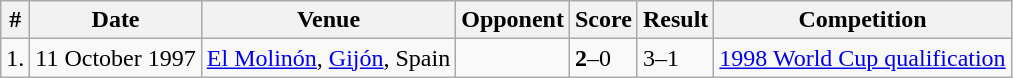<table class="wikitable">
<tr>
<th>#</th>
<th>Date</th>
<th>Venue</th>
<th>Opponent</th>
<th>Score</th>
<th>Result</th>
<th>Competition</th>
</tr>
<tr>
<td>1.</td>
<td>11 October 1997</td>
<td><a href='#'>El Molinón</a>, <a href='#'>Gijón</a>, Spain</td>
<td></td>
<td><strong>2</strong>–0</td>
<td>3–1</td>
<td><a href='#'>1998 World Cup qualification</a></td>
</tr>
</table>
